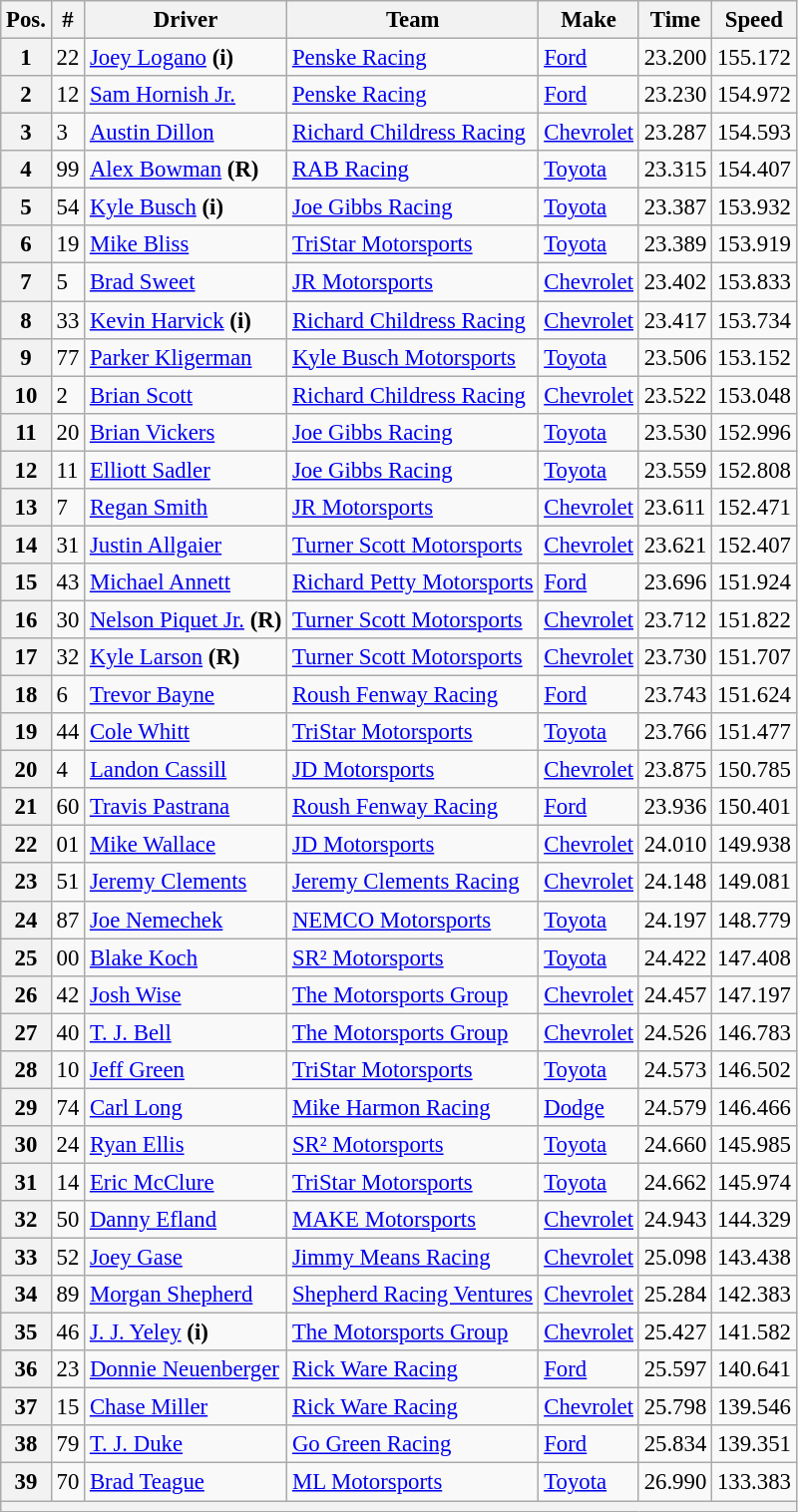<table class="wikitable" style="font-size:95%">
<tr>
<th>Pos.</th>
<th>#</th>
<th>Driver</th>
<th>Team</th>
<th>Make</th>
<th>Time</th>
<th>Speed</th>
</tr>
<tr>
<th>1</th>
<td>22</td>
<td><a href='#'>Joey Logano</a> <strong>(i)</strong></td>
<td><a href='#'>Penske Racing</a></td>
<td><a href='#'>Ford</a></td>
<td>23.200</td>
<td>155.172</td>
</tr>
<tr>
<th>2</th>
<td>12</td>
<td><a href='#'>Sam Hornish Jr.</a></td>
<td><a href='#'>Penske Racing</a></td>
<td><a href='#'>Ford</a></td>
<td>23.230</td>
<td>154.972</td>
</tr>
<tr>
<th>3</th>
<td>3</td>
<td><a href='#'>Austin Dillon</a></td>
<td><a href='#'>Richard Childress Racing</a></td>
<td><a href='#'>Chevrolet</a></td>
<td>23.287</td>
<td>154.593</td>
</tr>
<tr>
<th>4</th>
<td>99</td>
<td><a href='#'>Alex Bowman</a> <strong>(R)</strong></td>
<td><a href='#'>RAB Racing</a></td>
<td><a href='#'>Toyota</a></td>
<td>23.315</td>
<td>154.407</td>
</tr>
<tr>
<th>5</th>
<td>54</td>
<td><a href='#'>Kyle Busch</a> <strong>(i)</strong></td>
<td><a href='#'>Joe Gibbs Racing</a></td>
<td><a href='#'>Toyota</a></td>
<td>23.387</td>
<td>153.932</td>
</tr>
<tr>
<th>6</th>
<td>19</td>
<td><a href='#'>Mike Bliss</a></td>
<td><a href='#'>TriStar Motorsports</a></td>
<td><a href='#'>Toyota</a></td>
<td>23.389</td>
<td>153.919</td>
</tr>
<tr>
<th>7</th>
<td>5</td>
<td><a href='#'>Brad Sweet</a></td>
<td><a href='#'>JR Motorsports</a></td>
<td><a href='#'>Chevrolet</a></td>
<td>23.402</td>
<td>153.833</td>
</tr>
<tr>
<th>8</th>
<td>33</td>
<td><a href='#'>Kevin Harvick</a> <strong>(i)</strong></td>
<td><a href='#'>Richard Childress Racing</a></td>
<td><a href='#'>Chevrolet</a></td>
<td>23.417</td>
<td>153.734</td>
</tr>
<tr>
<th>9</th>
<td>77</td>
<td><a href='#'>Parker Kligerman</a></td>
<td><a href='#'>Kyle Busch Motorsports</a></td>
<td><a href='#'>Toyota</a></td>
<td>23.506</td>
<td>153.152</td>
</tr>
<tr>
<th>10</th>
<td>2</td>
<td><a href='#'>Brian Scott</a></td>
<td><a href='#'>Richard Childress Racing</a></td>
<td><a href='#'>Chevrolet</a></td>
<td>23.522</td>
<td>153.048</td>
</tr>
<tr>
<th>11</th>
<td>20</td>
<td><a href='#'>Brian Vickers</a></td>
<td><a href='#'>Joe Gibbs Racing</a></td>
<td><a href='#'>Toyota</a></td>
<td>23.530</td>
<td>152.996</td>
</tr>
<tr>
<th>12</th>
<td>11</td>
<td><a href='#'>Elliott Sadler</a></td>
<td><a href='#'>Joe Gibbs Racing</a></td>
<td><a href='#'>Toyota</a></td>
<td>23.559</td>
<td>152.808</td>
</tr>
<tr>
<th>13</th>
<td>7</td>
<td><a href='#'>Regan Smith</a></td>
<td><a href='#'>JR Motorsports</a></td>
<td><a href='#'>Chevrolet</a></td>
<td>23.611</td>
<td>152.471</td>
</tr>
<tr>
<th>14</th>
<td>31</td>
<td><a href='#'>Justin Allgaier</a></td>
<td><a href='#'>Turner Scott Motorsports</a></td>
<td><a href='#'>Chevrolet</a></td>
<td>23.621</td>
<td>152.407</td>
</tr>
<tr>
<th>15</th>
<td>43</td>
<td><a href='#'>Michael Annett</a></td>
<td><a href='#'>Richard Petty Motorsports</a></td>
<td><a href='#'>Ford</a></td>
<td>23.696</td>
<td>151.924</td>
</tr>
<tr>
<th>16</th>
<td>30</td>
<td><a href='#'>Nelson Piquet Jr.</a> <strong>(R)</strong></td>
<td><a href='#'>Turner Scott Motorsports</a></td>
<td><a href='#'>Chevrolet</a></td>
<td>23.712</td>
<td>151.822</td>
</tr>
<tr>
<th>17</th>
<td>32</td>
<td><a href='#'>Kyle Larson</a> <strong>(R)</strong></td>
<td><a href='#'>Turner Scott Motorsports</a></td>
<td><a href='#'>Chevrolet</a></td>
<td>23.730</td>
<td>151.707</td>
</tr>
<tr>
<th>18</th>
<td>6</td>
<td><a href='#'>Trevor Bayne</a></td>
<td><a href='#'>Roush Fenway Racing</a></td>
<td><a href='#'>Ford</a></td>
<td>23.743</td>
<td>151.624</td>
</tr>
<tr>
<th>19</th>
<td>44</td>
<td><a href='#'>Cole Whitt</a></td>
<td><a href='#'>TriStar Motorsports</a></td>
<td><a href='#'>Toyota</a></td>
<td>23.766</td>
<td>151.477</td>
</tr>
<tr>
<th>20</th>
<td>4</td>
<td><a href='#'>Landon Cassill</a></td>
<td><a href='#'>JD Motorsports</a></td>
<td><a href='#'>Chevrolet</a></td>
<td>23.875</td>
<td>150.785</td>
</tr>
<tr>
<th>21</th>
<td>60</td>
<td><a href='#'>Travis Pastrana</a></td>
<td><a href='#'>Roush Fenway Racing</a></td>
<td><a href='#'>Ford</a></td>
<td>23.936</td>
<td>150.401</td>
</tr>
<tr>
<th>22</th>
<td>01</td>
<td><a href='#'>Mike Wallace</a></td>
<td><a href='#'>JD Motorsports</a></td>
<td><a href='#'>Chevrolet</a></td>
<td>24.010</td>
<td>149.938</td>
</tr>
<tr>
<th>23</th>
<td>51</td>
<td><a href='#'>Jeremy Clements</a></td>
<td><a href='#'>Jeremy Clements Racing</a></td>
<td><a href='#'>Chevrolet</a></td>
<td>24.148</td>
<td>149.081</td>
</tr>
<tr>
<th>24</th>
<td>87</td>
<td><a href='#'>Joe Nemechek</a></td>
<td><a href='#'>NEMCO Motorsports</a></td>
<td><a href='#'>Toyota</a></td>
<td>24.197</td>
<td>148.779</td>
</tr>
<tr>
<th>25</th>
<td>00</td>
<td><a href='#'>Blake Koch</a></td>
<td><a href='#'>SR² Motorsports</a></td>
<td><a href='#'>Toyota</a></td>
<td>24.422</td>
<td>147.408</td>
</tr>
<tr>
<th>26</th>
<td>42</td>
<td><a href='#'>Josh Wise</a></td>
<td><a href='#'>The Motorsports Group</a></td>
<td><a href='#'>Chevrolet</a></td>
<td>24.457</td>
<td>147.197</td>
</tr>
<tr>
<th>27</th>
<td>40</td>
<td><a href='#'>T. J. Bell</a></td>
<td><a href='#'>The Motorsports Group</a></td>
<td><a href='#'>Chevrolet</a></td>
<td>24.526</td>
<td>146.783</td>
</tr>
<tr>
<th>28</th>
<td>10</td>
<td><a href='#'>Jeff Green</a></td>
<td><a href='#'>TriStar Motorsports</a></td>
<td><a href='#'>Toyota</a></td>
<td>24.573</td>
<td>146.502</td>
</tr>
<tr>
<th>29</th>
<td>74</td>
<td><a href='#'>Carl Long</a></td>
<td><a href='#'>Mike Harmon Racing</a></td>
<td><a href='#'>Dodge</a></td>
<td>24.579</td>
<td>146.466</td>
</tr>
<tr>
<th>30</th>
<td>24</td>
<td><a href='#'>Ryan Ellis</a></td>
<td><a href='#'>SR² Motorsports</a></td>
<td><a href='#'>Toyota</a></td>
<td>24.660</td>
<td>145.985</td>
</tr>
<tr>
<th>31</th>
<td>14</td>
<td><a href='#'>Eric McClure</a></td>
<td><a href='#'>TriStar Motorsports</a></td>
<td><a href='#'>Toyota</a></td>
<td>24.662</td>
<td>145.974</td>
</tr>
<tr>
<th>32</th>
<td>50</td>
<td><a href='#'>Danny Efland</a></td>
<td><a href='#'>MAKE Motorsports</a></td>
<td><a href='#'>Chevrolet</a></td>
<td>24.943</td>
<td>144.329</td>
</tr>
<tr>
<th>33</th>
<td>52</td>
<td><a href='#'>Joey Gase</a></td>
<td><a href='#'>Jimmy Means Racing</a></td>
<td><a href='#'>Chevrolet</a></td>
<td>25.098</td>
<td>143.438</td>
</tr>
<tr>
<th>34</th>
<td>89</td>
<td><a href='#'>Morgan Shepherd</a></td>
<td><a href='#'>Shepherd Racing Ventures</a></td>
<td><a href='#'>Chevrolet</a></td>
<td>25.284</td>
<td>142.383</td>
</tr>
<tr>
<th>35</th>
<td>46</td>
<td><a href='#'>J. J. Yeley</a> <strong>(i)</strong></td>
<td><a href='#'>The Motorsports Group</a></td>
<td><a href='#'>Chevrolet</a></td>
<td>25.427</td>
<td>141.582</td>
</tr>
<tr>
<th>36</th>
<td>23</td>
<td><a href='#'>Donnie Neuenberger</a></td>
<td><a href='#'>Rick Ware Racing</a></td>
<td><a href='#'>Ford</a></td>
<td>25.597</td>
<td>140.641</td>
</tr>
<tr>
<th>37</th>
<td>15</td>
<td><a href='#'>Chase Miller</a></td>
<td><a href='#'>Rick Ware Racing</a></td>
<td><a href='#'>Chevrolet</a></td>
<td>25.798</td>
<td>139.546</td>
</tr>
<tr>
<th>38</th>
<td>79</td>
<td><a href='#'>T. J. Duke</a></td>
<td><a href='#'>Go Green Racing</a></td>
<td><a href='#'>Ford</a></td>
<td>25.834</td>
<td>139.351</td>
</tr>
<tr>
<th>39</th>
<td>70</td>
<td><a href='#'>Brad Teague</a></td>
<td><a href='#'>ML Motorsports</a></td>
<td><a href='#'>Toyota</a></td>
<td>26.990</td>
<td>133.383</td>
</tr>
<tr>
<th colspan="7"></th>
</tr>
</table>
